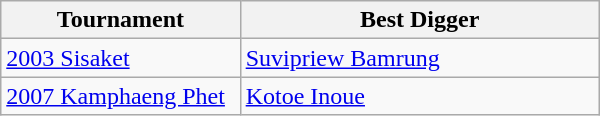<table class=wikitable style="width: 400px;">
<tr>
<th style="width: 40%;">Tournament</th>
<th style="width: 60%;">Best Digger</th>
</tr>
<tr>
<td><a href='#'>2003 Sisaket</a></td>
<td> <a href='#'>Suvipriew Bamrung</a></td>
</tr>
<tr>
<td><a href='#'>2007 Kamphaeng Phet</a></td>
<td> <a href='#'>Kotoe Inoue</a></td>
</tr>
</table>
